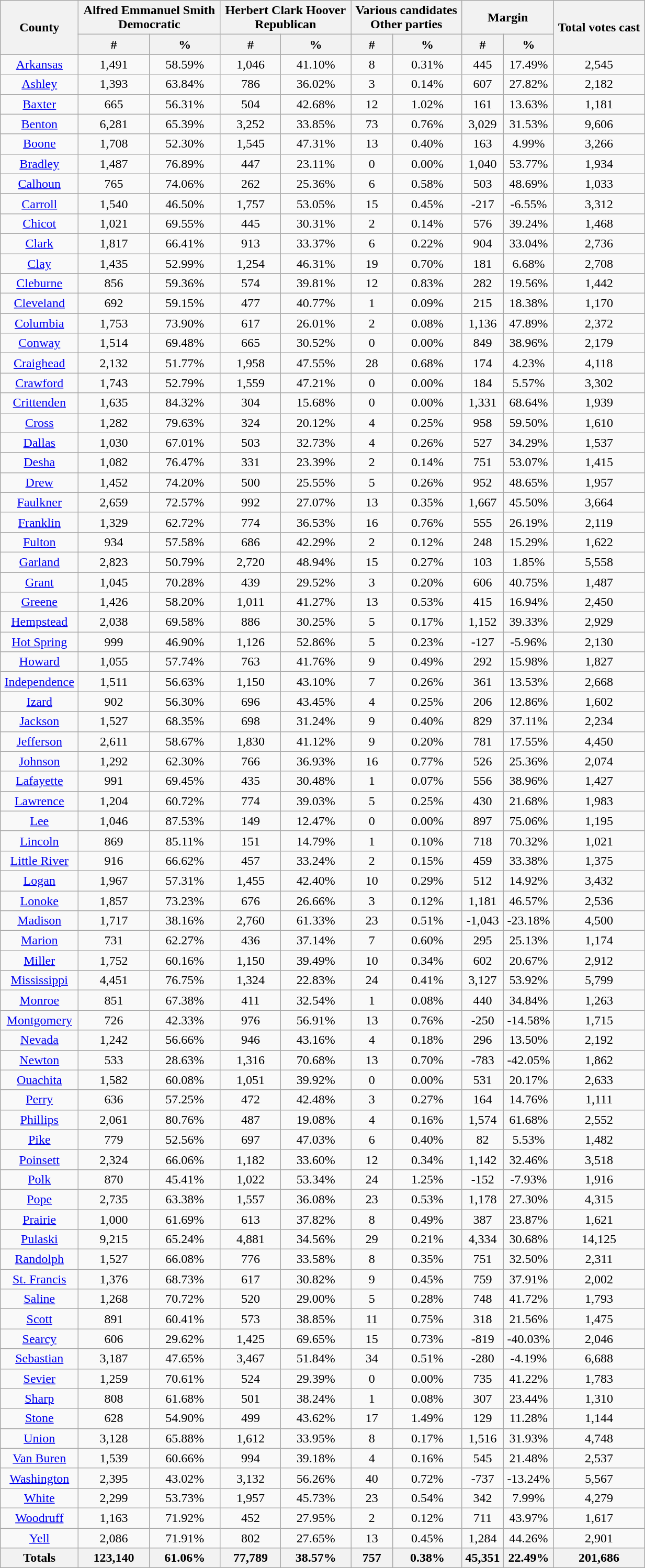<table width="65%"  class="wikitable sortable mw-collapsible mw-collapsed nowrap" style="text-align:center">
<tr>
<th rowspan="2">County</th>
<th style="text-align:center;" colspan="2">Alfred Emmanuel Smith<br> Democratic</th>
<th style="text-align:center;" colspan="2">Herbert Clark Hoover<br>Republican</th>
<th style="text-align:center;" colspan="2">Various candidates<br>Other parties</th>
<th style="text-align:center;" colspan="2">Margin</th>
<th rowspan="2" style="text-align:center;">Total votes cast</th>
</tr>
<tr>
<th style="text-align:center;" data-sort-type="number">#</th>
<th style="text-align:center;" data-sort-type="number">%</th>
<th style="text-align:center;" data-sort-type="number">#</th>
<th style="text-align:center;" data-sort-type="number">%</th>
<th style="text-align:center;" data-sort-type="number">#</th>
<th style="text-align:center;" data-sort-type="number">%</th>
<th style="text-align:center;" data-sort-type="number">#</th>
<th style="text-align:center;" data-sort-type="number">%</th>
</tr>
<tr style="text-align:center;">
<td><a href='#'>Arkansas</a></td>
<td>1,491</td>
<td>58.59%</td>
<td>1,046</td>
<td>41.10%</td>
<td>8</td>
<td>0.31%</td>
<td>445</td>
<td>17.49%</td>
<td>2,545</td>
</tr>
<tr style="text-align:center;">
<td><a href='#'>Ashley</a></td>
<td>1,393</td>
<td>63.84%</td>
<td>786</td>
<td>36.02%</td>
<td>3</td>
<td>0.14%</td>
<td>607</td>
<td>27.82%</td>
<td>2,182</td>
</tr>
<tr style="text-align:center;">
<td><a href='#'>Baxter</a></td>
<td>665</td>
<td>56.31%</td>
<td>504</td>
<td>42.68%</td>
<td>12</td>
<td>1.02%</td>
<td>161</td>
<td>13.63%</td>
<td>1,181</td>
</tr>
<tr style="text-align:center;">
<td><a href='#'>Benton</a></td>
<td>6,281</td>
<td>65.39%</td>
<td>3,252</td>
<td>33.85%</td>
<td>73</td>
<td>0.76%</td>
<td>3,029</td>
<td>31.53%</td>
<td>9,606</td>
</tr>
<tr style="text-align:center;">
<td><a href='#'>Boone</a></td>
<td>1,708</td>
<td>52.30%</td>
<td>1,545</td>
<td>47.31%</td>
<td>13</td>
<td>0.40%</td>
<td>163</td>
<td>4.99%</td>
<td>3,266</td>
</tr>
<tr style="text-align:center;">
<td><a href='#'>Bradley</a></td>
<td>1,487</td>
<td>76.89%</td>
<td>447</td>
<td>23.11%</td>
<td>0</td>
<td>0.00%</td>
<td>1,040</td>
<td>53.77%</td>
<td>1,934</td>
</tr>
<tr style="text-align:center;">
<td><a href='#'>Calhoun</a></td>
<td>765</td>
<td>74.06%</td>
<td>262</td>
<td>25.36%</td>
<td>6</td>
<td>0.58%</td>
<td>503</td>
<td>48.69%</td>
<td>1,033</td>
</tr>
<tr style="text-align:center;">
<td><a href='#'>Carroll</a></td>
<td>1,540</td>
<td>46.50%</td>
<td>1,757</td>
<td>53.05%</td>
<td>15</td>
<td>0.45%</td>
<td>-217</td>
<td>-6.55%</td>
<td>3,312</td>
</tr>
<tr style="text-align:center;">
<td><a href='#'>Chicot</a></td>
<td>1,021</td>
<td>69.55%</td>
<td>445</td>
<td>30.31%</td>
<td>2</td>
<td>0.14%</td>
<td>576</td>
<td>39.24%</td>
<td>1,468</td>
</tr>
<tr style="text-align:center;">
<td><a href='#'>Clark</a></td>
<td>1,817</td>
<td>66.41%</td>
<td>913</td>
<td>33.37%</td>
<td>6</td>
<td>0.22%</td>
<td>904</td>
<td>33.04%</td>
<td>2,736</td>
</tr>
<tr style="text-align:center;">
<td><a href='#'>Clay</a></td>
<td>1,435</td>
<td>52.99%</td>
<td>1,254</td>
<td>46.31%</td>
<td>19</td>
<td>0.70%</td>
<td>181</td>
<td>6.68%</td>
<td>2,708</td>
</tr>
<tr style="text-align:center;">
<td><a href='#'>Cleburne</a></td>
<td>856</td>
<td>59.36%</td>
<td>574</td>
<td>39.81%</td>
<td>12</td>
<td>0.83%</td>
<td>282</td>
<td>19.56%</td>
<td>1,442</td>
</tr>
<tr style="text-align:center;">
<td><a href='#'>Cleveland</a></td>
<td>692</td>
<td>59.15%</td>
<td>477</td>
<td>40.77%</td>
<td>1</td>
<td>0.09%</td>
<td>215</td>
<td>18.38%</td>
<td>1,170</td>
</tr>
<tr style="text-align:center;">
<td><a href='#'>Columbia</a></td>
<td>1,753</td>
<td>73.90%</td>
<td>617</td>
<td>26.01%</td>
<td>2</td>
<td>0.08%</td>
<td>1,136</td>
<td>47.89%</td>
<td>2,372</td>
</tr>
<tr style="text-align:center;">
<td><a href='#'>Conway</a></td>
<td>1,514</td>
<td>69.48%</td>
<td>665</td>
<td>30.52%</td>
<td>0</td>
<td>0.00%</td>
<td>849</td>
<td>38.96%</td>
<td>2,179</td>
</tr>
<tr style="text-align:center;">
<td><a href='#'>Craighead</a></td>
<td>2,132</td>
<td>51.77%</td>
<td>1,958</td>
<td>47.55%</td>
<td>28</td>
<td>0.68%</td>
<td>174</td>
<td>4.23%</td>
<td>4,118</td>
</tr>
<tr style="text-align:center;">
<td><a href='#'>Crawford</a></td>
<td>1,743</td>
<td>52.79%</td>
<td>1,559</td>
<td>47.21%</td>
<td>0</td>
<td>0.00%</td>
<td>184</td>
<td>5.57%</td>
<td>3,302</td>
</tr>
<tr style="text-align:center;">
<td><a href='#'>Crittenden</a></td>
<td>1,635</td>
<td>84.32%</td>
<td>304</td>
<td>15.68%</td>
<td>0</td>
<td>0.00%</td>
<td>1,331</td>
<td>68.64%</td>
<td>1,939</td>
</tr>
<tr style="text-align:center;">
<td><a href='#'>Cross</a></td>
<td>1,282</td>
<td>79.63%</td>
<td>324</td>
<td>20.12%</td>
<td>4</td>
<td>0.25%</td>
<td>958</td>
<td>59.50%</td>
<td>1,610</td>
</tr>
<tr style="text-align:center;">
<td><a href='#'>Dallas</a></td>
<td>1,030</td>
<td>67.01%</td>
<td>503</td>
<td>32.73%</td>
<td>4</td>
<td>0.26%</td>
<td>527</td>
<td>34.29%</td>
<td>1,537</td>
</tr>
<tr style="text-align:center;">
<td><a href='#'>Desha</a></td>
<td>1,082</td>
<td>76.47%</td>
<td>331</td>
<td>23.39%</td>
<td>2</td>
<td>0.14%</td>
<td>751</td>
<td>53.07%</td>
<td>1,415</td>
</tr>
<tr style="text-align:center;">
<td><a href='#'>Drew</a></td>
<td>1,452</td>
<td>74.20%</td>
<td>500</td>
<td>25.55%</td>
<td>5</td>
<td>0.26%</td>
<td>952</td>
<td>48.65%</td>
<td>1,957</td>
</tr>
<tr style="text-align:center;">
<td><a href='#'>Faulkner</a></td>
<td>2,659</td>
<td>72.57%</td>
<td>992</td>
<td>27.07%</td>
<td>13</td>
<td>0.35%</td>
<td>1,667</td>
<td>45.50%</td>
<td>3,664</td>
</tr>
<tr style="text-align:center;">
<td><a href='#'>Franklin</a></td>
<td>1,329</td>
<td>62.72%</td>
<td>774</td>
<td>36.53%</td>
<td>16</td>
<td>0.76%</td>
<td>555</td>
<td>26.19%</td>
<td>2,119</td>
</tr>
<tr style="text-align:center;">
<td><a href='#'>Fulton</a></td>
<td>934</td>
<td>57.58%</td>
<td>686</td>
<td>42.29%</td>
<td>2</td>
<td>0.12%</td>
<td>248</td>
<td>15.29%</td>
<td>1,622</td>
</tr>
<tr style="text-align:center;">
<td><a href='#'>Garland</a></td>
<td>2,823</td>
<td>50.79%</td>
<td>2,720</td>
<td>48.94%</td>
<td>15</td>
<td>0.27%</td>
<td>103</td>
<td>1.85%</td>
<td>5,558</td>
</tr>
<tr style="text-align:center;">
<td><a href='#'>Grant</a></td>
<td>1,045</td>
<td>70.28%</td>
<td>439</td>
<td>29.52%</td>
<td>3</td>
<td>0.20%</td>
<td>606</td>
<td>40.75%</td>
<td>1,487</td>
</tr>
<tr style="text-align:center;">
<td><a href='#'>Greene</a></td>
<td>1,426</td>
<td>58.20%</td>
<td>1,011</td>
<td>41.27%</td>
<td>13</td>
<td>0.53%</td>
<td>415</td>
<td>16.94%</td>
<td>2,450</td>
</tr>
<tr style="text-align:center;">
<td><a href='#'>Hempstead</a></td>
<td>2,038</td>
<td>69.58%</td>
<td>886</td>
<td>30.25%</td>
<td>5</td>
<td>0.17%</td>
<td>1,152</td>
<td>39.33%</td>
<td>2,929</td>
</tr>
<tr style="text-align:center;">
<td><a href='#'>Hot Spring</a></td>
<td>999</td>
<td>46.90%</td>
<td>1,126</td>
<td>52.86%</td>
<td>5</td>
<td>0.23%</td>
<td>-127</td>
<td>-5.96%</td>
<td>2,130</td>
</tr>
<tr style="text-align:center;">
<td><a href='#'>Howard</a></td>
<td>1,055</td>
<td>57.74%</td>
<td>763</td>
<td>41.76%</td>
<td>9</td>
<td>0.49%</td>
<td>292</td>
<td>15.98%</td>
<td>1,827</td>
</tr>
<tr style="text-align:center;">
<td><a href='#'>Independence</a></td>
<td>1,511</td>
<td>56.63%</td>
<td>1,150</td>
<td>43.10%</td>
<td>7</td>
<td>0.26%</td>
<td>361</td>
<td>13.53%</td>
<td>2,668</td>
</tr>
<tr style="text-align:center;">
<td><a href='#'>Izard</a></td>
<td>902</td>
<td>56.30%</td>
<td>696</td>
<td>43.45%</td>
<td>4</td>
<td>0.25%</td>
<td>206</td>
<td>12.86%</td>
<td>1,602</td>
</tr>
<tr style="text-align:center;">
<td><a href='#'>Jackson</a></td>
<td>1,527</td>
<td>68.35%</td>
<td>698</td>
<td>31.24%</td>
<td>9</td>
<td>0.40%</td>
<td>829</td>
<td>37.11%</td>
<td>2,234</td>
</tr>
<tr style="text-align:center;">
<td><a href='#'>Jefferson</a></td>
<td>2,611</td>
<td>58.67%</td>
<td>1,830</td>
<td>41.12%</td>
<td>9</td>
<td>0.20%</td>
<td>781</td>
<td>17.55%</td>
<td>4,450</td>
</tr>
<tr style="text-align:center;">
<td><a href='#'>Johnson</a></td>
<td>1,292</td>
<td>62.30%</td>
<td>766</td>
<td>36.93%</td>
<td>16</td>
<td>0.77%</td>
<td>526</td>
<td>25.36%</td>
<td>2,074</td>
</tr>
<tr style="text-align:center;">
<td><a href='#'>Lafayette</a></td>
<td>991</td>
<td>69.45%</td>
<td>435</td>
<td>30.48%</td>
<td>1</td>
<td>0.07%</td>
<td>556</td>
<td>38.96%</td>
<td>1,427</td>
</tr>
<tr style="text-align:center;">
<td><a href='#'>Lawrence</a></td>
<td>1,204</td>
<td>60.72%</td>
<td>774</td>
<td>39.03%</td>
<td>5</td>
<td>0.25%</td>
<td>430</td>
<td>21.68%</td>
<td>1,983</td>
</tr>
<tr style="text-align:center;">
<td><a href='#'>Lee</a></td>
<td>1,046</td>
<td>87.53%</td>
<td>149</td>
<td>12.47%</td>
<td>0</td>
<td>0.00%</td>
<td>897</td>
<td>75.06%</td>
<td>1,195</td>
</tr>
<tr style="text-align:center;">
<td><a href='#'>Lincoln</a></td>
<td>869</td>
<td>85.11%</td>
<td>151</td>
<td>14.79%</td>
<td>1</td>
<td>0.10%</td>
<td>718</td>
<td>70.32%</td>
<td>1,021</td>
</tr>
<tr style="text-align:center;">
<td><a href='#'>Little River</a></td>
<td>916</td>
<td>66.62%</td>
<td>457</td>
<td>33.24%</td>
<td>2</td>
<td>0.15%</td>
<td>459</td>
<td>33.38%</td>
<td>1,375</td>
</tr>
<tr style="text-align:center;">
<td><a href='#'>Logan</a></td>
<td>1,967</td>
<td>57.31%</td>
<td>1,455</td>
<td>42.40%</td>
<td>10</td>
<td>0.29%</td>
<td>512</td>
<td>14.92%</td>
<td>3,432</td>
</tr>
<tr style="text-align:center;">
<td><a href='#'>Lonoke</a></td>
<td>1,857</td>
<td>73.23%</td>
<td>676</td>
<td>26.66%</td>
<td>3</td>
<td>0.12%</td>
<td>1,181</td>
<td>46.57%</td>
<td>2,536</td>
</tr>
<tr style="text-align:center;">
<td><a href='#'>Madison</a></td>
<td>1,717</td>
<td>38.16%</td>
<td>2,760</td>
<td>61.33%</td>
<td>23</td>
<td>0.51%</td>
<td>-1,043</td>
<td>-23.18%</td>
<td>4,500</td>
</tr>
<tr style="text-align:center;">
<td><a href='#'>Marion</a></td>
<td>731</td>
<td>62.27%</td>
<td>436</td>
<td>37.14%</td>
<td>7</td>
<td>0.60%</td>
<td>295</td>
<td>25.13%</td>
<td>1,174</td>
</tr>
<tr style="text-align:center;">
<td><a href='#'>Miller</a></td>
<td>1,752</td>
<td>60.16%</td>
<td>1,150</td>
<td>39.49%</td>
<td>10</td>
<td>0.34%</td>
<td>602</td>
<td>20.67%</td>
<td>2,912</td>
</tr>
<tr style="text-align:center;">
<td><a href='#'>Mississippi</a></td>
<td>4,451</td>
<td>76.75%</td>
<td>1,324</td>
<td>22.83%</td>
<td>24</td>
<td>0.41%</td>
<td>3,127</td>
<td>53.92%</td>
<td>5,799</td>
</tr>
<tr style="text-align:center;">
<td><a href='#'>Monroe</a></td>
<td>851</td>
<td>67.38%</td>
<td>411</td>
<td>32.54%</td>
<td>1</td>
<td>0.08%</td>
<td>440</td>
<td>34.84%</td>
<td>1,263</td>
</tr>
<tr style="text-align:center;">
<td><a href='#'>Montgomery</a></td>
<td>726</td>
<td>42.33%</td>
<td>976</td>
<td>56.91%</td>
<td>13</td>
<td>0.76%</td>
<td>-250</td>
<td>-14.58%</td>
<td>1,715</td>
</tr>
<tr style="text-align:center;">
<td><a href='#'>Nevada</a></td>
<td>1,242</td>
<td>56.66%</td>
<td>946</td>
<td>43.16%</td>
<td>4</td>
<td>0.18%</td>
<td>296</td>
<td>13.50%</td>
<td>2,192</td>
</tr>
<tr style="text-align:center;">
<td><a href='#'>Newton</a></td>
<td>533</td>
<td>28.63%</td>
<td>1,316</td>
<td>70.68%</td>
<td>13</td>
<td>0.70%</td>
<td>-783</td>
<td>-42.05%</td>
<td>1,862</td>
</tr>
<tr style="text-align:center;">
<td><a href='#'>Ouachita</a></td>
<td>1,582</td>
<td>60.08%</td>
<td>1,051</td>
<td>39.92%</td>
<td>0</td>
<td>0.00%</td>
<td>531</td>
<td>20.17%</td>
<td>2,633</td>
</tr>
<tr style="text-align:center;">
<td><a href='#'>Perry</a></td>
<td>636</td>
<td>57.25%</td>
<td>472</td>
<td>42.48%</td>
<td>3</td>
<td>0.27%</td>
<td>164</td>
<td>14.76%</td>
<td>1,111</td>
</tr>
<tr style="text-align:center;">
<td><a href='#'>Phillips</a></td>
<td>2,061</td>
<td>80.76%</td>
<td>487</td>
<td>19.08%</td>
<td>4</td>
<td>0.16%</td>
<td>1,574</td>
<td>61.68%</td>
<td>2,552</td>
</tr>
<tr style="text-align:center;">
<td><a href='#'>Pike</a></td>
<td>779</td>
<td>52.56%</td>
<td>697</td>
<td>47.03%</td>
<td>6</td>
<td>0.40%</td>
<td>82</td>
<td>5.53%</td>
<td>1,482</td>
</tr>
<tr style="text-align:center;">
<td><a href='#'>Poinsett</a></td>
<td>2,324</td>
<td>66.06%</td>
<td>1,182</td>
<td>33.60%</td>
<td>12</td>
<td>0.34%</td>
<td>1,142</td>
<td>32.46%</td>
<td>3,518</td>
</tr>
<tr style="text-align:center;">
<td><a href='#'>Polk</a></td>
<td>870</td>
<td>45.41%</td>
<td>1,022</td>
<td>53.34%</td>
<td>24</td>
<td>1.25%</td>
<td>-152</td>
<td>-7.93%</td>
<td>1,916</td>
</tr>
<tr style="text-align:center;">
<td><a href='#'>Pope</a></td>
<td>2,735</td>
<td>63.38%</td>
<td>1,557</td>
<td>36.08%</td>
<td>23</td>
<td>0.53%</td>
<td>1,178</td>
<td>27.30%</td>
<td>4,315</td>
</tr>
<tr style="text-align:center;">
<td><a href='#'>Prairie</a></td>
<td>1,000</td>
<td>61.69%</td>
<td>613</td>
<td>37.82%</td>
<td>8</td>
<td>0.49%</td>
<td>387</td>
<td>23.87%</td>
<td>1,621</td>
</tr>
<tr style="text-align:center;">
<td><a href='#'>Pulaski</a></td>
<td>9,215</td>
<td>65.24%</td>
<td>4,881</td>
<td>34.56%</td>
<td>29</td>
<td>0.21%</td>
<td>4,334</td>
<td>30.68%</td>
<td>14,125</td>
</tr>
<tr style="text-align:center;">
<td><a href='#'>Randolph</a></td>
<td>1,527</td>
<td>66.08%</td>
<td>776</td>
<td>33.58%</td>
<td>8</td>
<td>0.35%</td>
<td>751</td>
<td>32.50%</td>
<td>2,311</td>
</tr>
<tr style="text-align:center;">
<td><a href='#'>St. Francis</a></td>
<td>1,376</td>
<td>68.73%</td>
<td>617</td>
<td>30.82%</td>
<td>9</td>
<td>0.45%</td>
<td>759</td>
<td>37.91%</td>
<td>2,002</td>
</tr>
<tr style="text-align:center;">
<td><a href='#'>Saline</a></td>
<td>1,268</td>
<td>70.72%</td>
<td>520</td>
<td>29.00%</td>
<td>5</td>
<td>0.28%</td>
<td>748</td>
<td>41.72%</td>
<td>1,793</td>
</tr>
<tr style="text-align:center;">
<td><a href='#'>Scott</a></td>
<td>891</td>
<td>60.41%</td>
<td>573</td>
<td>38.85%</td>
<td>11</td>
<td>0.75%</td>
<td>318</td>
<td>21.56%</td>
<td>1,475</td>
</tr>
<tr style="text-align:center;">
<td><a href='#'>Searcy</a></td>
<td>606</td>
<td>29.62%</td>
<td>1,425</td>
<td>69.65%</td>
<td>15</td>
<td>0.73%</td>
<td>-819</td>
<td>-40.03%</td>
<td>2,046</td>
</tr>
<tr style="text-align:center;">
<td><a href='#'>Sebastian</a></td>
<td>3,187</td>
<td>47.65%</td>
<td>3,467</td>
<td>51.84%</td>
<td>34</td>
<td>0.51%</td>
<td>-280</td>
<td>-4.19%</td>
<td>6,688</td>
</tr>
<tr style="text-align:center;">
<td><a href='#'>Sevier</a></td>
<td>1,259</td>
<td>70.61%</td>
<td>524</td>
<td>29.39%</td>
<td>0</td>
<td>0.00%</td>
<td>735</td>
<td>41.22%</td>
<td>1,783</td>
</tr>
<tr style="text-align:center;">
<td><a href='#'>Sharp</a></td>
<td>808</td>
<td>61.68%</td>
<td>501</td>
<td>38.24%</td>
<td>1</td>
<td>0.08%</td>
<td>307</td>
<td>23.44%</td>
<td>1,310</td>
</tr>
<tr style="text-align:center;">
<td><a href='#'>Stone</a></td>
<td>628</td>
<td>54.90%</td>
<td>499</td>
<td>43.62%</td>
<td>17</td>
<td>1.49%</td>
<td>129</td>
<td>11.28%</td>
<td>1,144</td>
</tr>
<tr style="text-align:center;">
<td><a href='#'>Union</a></td>
<td>3,128</td>
<td>65.88%</td>
<td>1,612</td>
<td>33.95%</td>
<td>8</td>
<td>0.17%</td>
<td>1,516</td>
<td>31.93%</td>
<td>4,748</td>
</tr>
<tr style="text-align:center;">
<td><a href='#'>Van Buren</a></td>
<td>1,539</td>
<td>60.66%</td>
<td>994</td>
<td>39.18%</td>
<td>4</td>
<td>0.16%</td>
<td>545</td>
<td>21.48%</td>
<td>2,537</td>
</tr>
<tr style="text-align:center;">
<td><a href='#'>Washington</a></td>
<td>2,395</td>
<td>43.02%</td>
<td>3,132</td>
<td>56.26%</td>
<td>40</td>
<td>0.72%</td>
<td>-737</td>
<td>-13.24%</td>
<td>5,567</td>
</tr>
<tr style="text-align:center;">
<td><a href='#'>White</a></td>
<td>2,299</td>
<td>53.73%</td>
<td>1,957</td>
<td>45.73%</td>
<td>23</td>
<td>0.54%</td>
<td>342</td>
<td>7.99%</td>
<td>4,279</td>
</tr>
<tr style="text-align:center;">
<td><a href='#'>Woodruff</a></td>
<td>1,163</td>
<td>71.92%</td>
<td>452</td>
<td>27.95%</td>
<td>2</td>
<td>0.12%</td>
<td>711</td>
<td>43.97%</td>
<td>1,617</td>
</tr>
<tr style="text-align:center;">
<td><a href='#'>Yell</a></td>
<td>2,086</td>
<td>71.91%</td>
<td>802</td>
<td>27.65%</td>
<td>13</td>
<td>0.45%</td>
<td>1,284</td>
<td>44.26%</td>
<td>2,901</td>
</tr>
<tr style="text-align:center;">
<th>Totals</th>
<th>123,140</th>
<th>61.06%</th>
<th>77,789</th>
<th>38.57%</th>
<th>757</th>
<th>0.38%</th>
<th>45,351</th>
<th>22.49%</th>
<th>201,686</th>
</tr>
</table>
